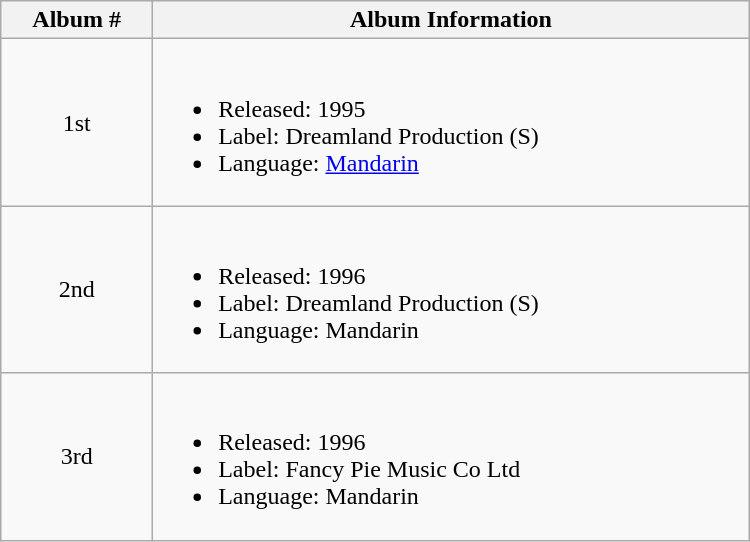<table class="wikitable" width="500px">
<tr>
<th align="right">Album #</th>
<th align="right">Album Information</th>
</tr>
<tr>
<td align="center">1st</td>
<td align="left"><br><ul><li>Released: 1995</li><li>Label: Dreamland Production (S)</li><li>Language: <a href='#'>Mandarin</a></li></ul></td>
</tr>
<tr>
<td align="center">2nd</td>
<td align="left"><br><ul><li>Released: 1996</li><li>Label: Dreamland Production (S)</li><li>Language: Mandarin</li></ul></td>
</tr>
<tr>
<td align="center">3rd</td>
<td align="left"><br><ul><li>Released: 1996</li><li>Label: Fancy Pie Music Co Ltd</li><li>Language: Mandarin</li></ul></td>
</tr>
</table>
